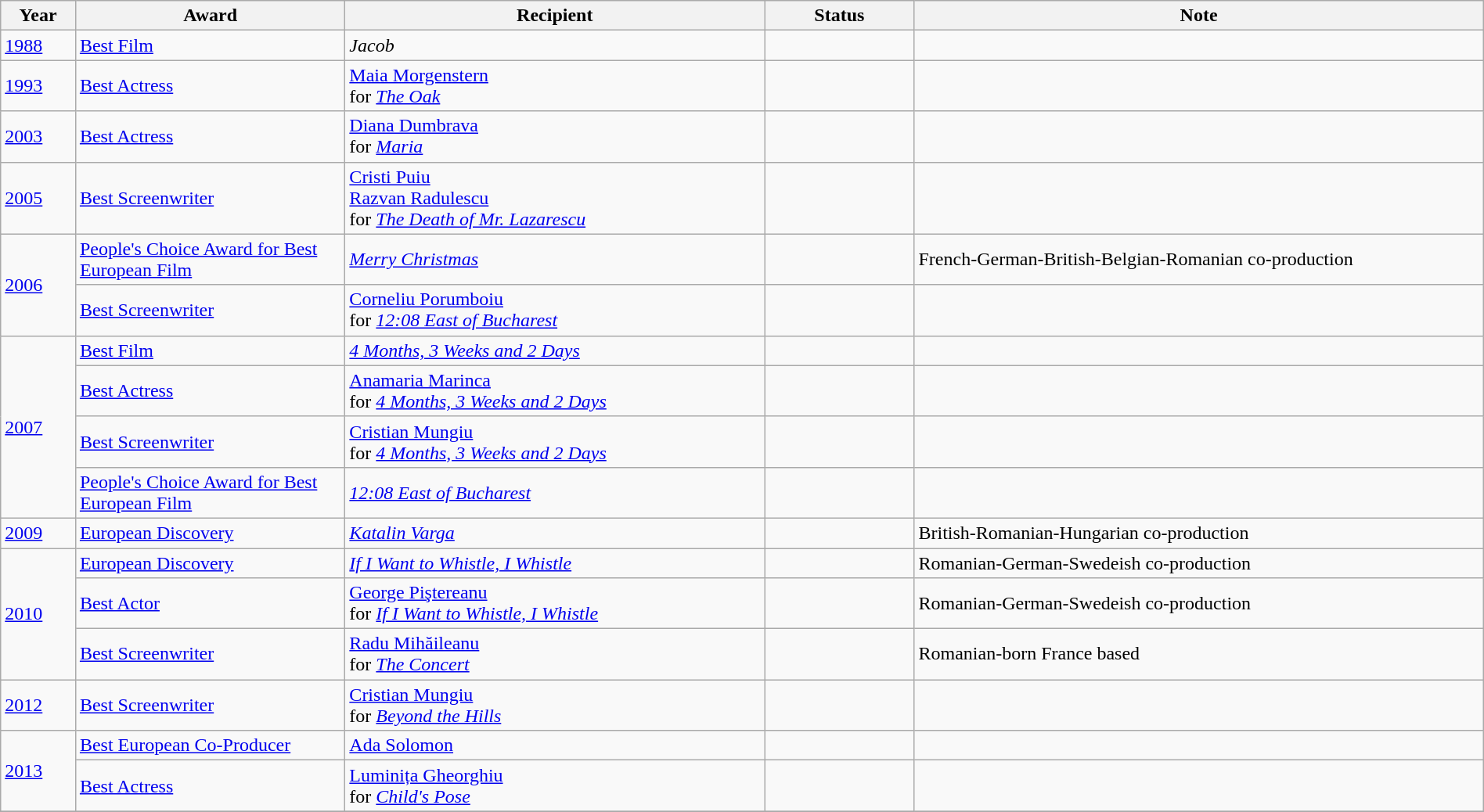<table class="wikitable" width="100%" cellpadding="5">
<tr>
<th width="5%">Year</th>
<th width="18%">Award</th>
<th width="28%">Recipient</th>
<th width="10%">Status</th>
<th width="38%">Note</th>
</tr>
<tr>
<td><a href='#'>1988</a></td>
<td><a href='#'>Best Film</a></td>
<td><em>Jacob</em></td>
<td></td>
<td></td>
</tr>
<tr>
<td><a href='#'>1993</a></td>
<td><a href='#'>Best Actress</a></td>
<td><a href='#'>Maia Morgenstern</a> <br> for <em><a href='#'>The Oak</a></em></td>
<td></td>
<td></td>
</tr>
<tr>
<td><a href='#'>2003</a></td>
<td><a href='#'>Best Actress</a></td>
<td><a href='#'>Diana Dumbrava</a> <br> for <em><a href='#'>Maria</a></em></td>
<td></td>
<td></td>
</tr>
<tr>
<td><a href='#'>2005</a></td>
<td><a href='#'>Best Screenwriter</a></td>
<td><a href='#'>Cristi Puiu</a><br> <a href='#'>Razvan Radulescu</a>  <br> for <em><a href='#'>The Death of Mr. Lazarescu</a></em></td>
<td></td>
<td></td>
</tr>
<tr>
<td rowspan="2"><a href='#'>2006</a></td>
<td><a href='#'>People's Choice Award for Best European Film</a></td>
<td><em><a href='#'>Merry Christmas</a></em></td>
<td></td>
<td>French-German-British-Belgian-Romanian co-production</td>
</tr>
<tr>
<td><a href='#'>Best Screenwriter</a></td>
<td><a href='#'>Corneliu Porumboiu</a>  <br> for <em><a href='#'>12:08 East of Bucharest</a></em></td>
<td></td>
<td></td>
</tr>
<tr>
<td rowspan="4"><a href='#'>2007</a></td>
<td><a href='#'>Best Film</a></td>
<td><em><a href='#'>4 Months, 3 Weeks and 2 Days</a></em></td>
<td></td>
<td></td>
</tr>
<tr>
<td><a href='#'>Best Actress</a></td>
<td><a href='#'>Anamaria Marinca</a> <br>for <em><a href='#'>4 Months, 3 Weeks and 2 Days</a></em></td>
<td></td>
<td></td>
</tr>
<tr>
<td><a href='#'>Best Screenwriter</a></td>
<td><a href='#'>Cristian Mungiu</a>  <br> for <em><a href='#'>4 Months, 3 Weeks and 2 Days</a></em></td>
<td></td>
<td></td>
</tr>
<tr>
<td><a href='#'>People's Choice Award for Best European Film</a></td>
<td><em><a href='#'>12:08 East of Bucharest</a></em></td>
<td></td>
<td></td>
</tr>
<tr>
<td><a href='#'>2009</a></td>
<td><a href='#'>European Discovery</a></td>
<td><em><a href='#'>Katalin Varga</a></em></td>
<td></td>
<td>British-Romanian-Hungarian co-production</td>
</tr>
<tr>
<td rowspan="3"><a href='#'>2010</a></td>
<td><a href='#'>European Discovery</a></td>
<td><em><a href='#'>If I Want to Whistle, I Whistle</a></em></td>
<td></td>
<td>Romanian-German-Swedeish co-production</td>
</tr>
<tr>
<td><a href='#'>Best Actor</a></td>
<td><a href='#'>George Piştereanu</a><br> for <em><a href='#'>If I Want to Whistle, I Whistle</a></em></td>
<td></td>
<td>Romanian-German-Swedeish co-production</td>
</tr>
<tr>
<td><a href='#'>Best Screenwriter</a></td>
<td><a href='#'>Radu Mihăileanu</a>  <br> for <em><a href='#'>The Concert</a></em></td>
<td></td>
<td>Romanian-born France based</td>
</tr>
<tr>
<td><a href='#'>2012</a></td>
<td><a href='#'>Best Screenwriter</a></td>
<td><a href='#'>Cristian Mungiu</a>  <br> for <em><a href='#'>Beyond the Hills</a></em></td>
<td></td>
<td></td>
</tr>
<tr>
<td rowspan="2"><a href='#'>2013</a></td>
<td><a href='#'>Best European Co-Producer</a></td>
<td><a href='#'>Ada Solomon</a></td>
<td></td>
<td></td>
</tr>
<tr>
<td><a href='#'>Best Actress</a></td>
<td><a href='#'>Luminița Gheorghiu</a> <br> for <em><a href='#'>Child's Pose</a></em></td>
<td></td>
<td></td>
</tr>
<tr>
</tr>
</table>
